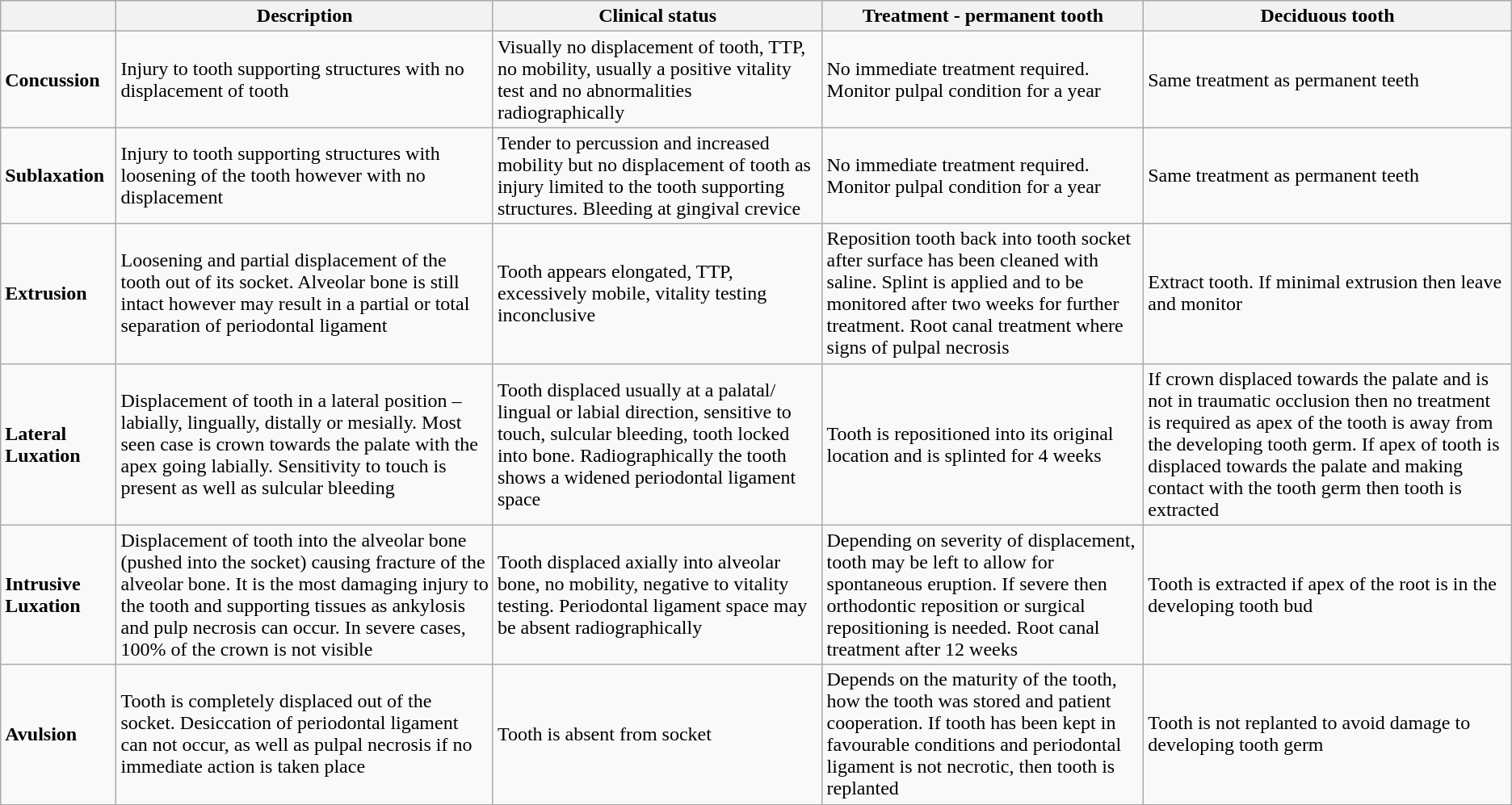<table class="wikitable">
<tr>
<th></th>
<th>Description</th>
<th>Clinical status</th>
<th>Treatment - permanent tooth</th>
<th>Deciduous tooth</th>
</tr>
<tr>
<td><strong>Concussion</strong></td>
<td>Injury to tooth supporting structures with no displacement of tooth</td>
<td>Visually no displacement of tooth, TTP, no mobility, usually a positive vitality test and no abnormalities radiographically</td>
<td>No immediate treatment required. Monitor pulpal condition for a year</td>
<td>Same treatment as permanent teeth</td>
</tr>
<tr>
<td><strong>Sublaxation</strong></td>
<td>Injury to tooth supporting structures with loosening of the tooth however with no displacement</td>
<td>Tender to percussion and increased mobility but no displacement of tooth as injury limited to the tooth supporting structures. Bleeding at gingival crevice</td>
<td>No immediate treatment required. Monitor pulpal condition for a year</td>
<td>Same treatment as permanent teeth</td>
</tr>
<tr>
<td><strong>Extrusion</strong></td>
<td>Loosening and partial displacement of the tooth out of its socket. Alveolar bone is still intact however may result in a partial or total separation of periodontal ligament</td>
<td>Tooth appears elongated, TTP, excessively mobile, vitality testing inconclusive</td>
<td>Reposition tooth back into tooth socket after surface has been cleaned with saline. Splint is applied and to be monitored after two weeks for further treatment. Root canal treatment where signs of pulpal necrosis</td>
<td>Extract tooth. If minimal extrusion then leave and monitor</td>
</tr>
<tr>
<td><strong>Lateral Luxation</strong></td>
<td>Displacement of tooth in a lateral position – labially, lingually, distally or mesially. Most seen case is crown towards the palate with the apex going labially. Sensitivity to touch is present as well as sulcular bleeding</td>
<td>Tooth displaced usually at a  palatal/ lingual or labial direction, sensitive to touch, sulcular bleeding, tooth locked into bone. Radiographically the tooth shows a widened periodontal ligament space</td>
<td>Tooth is repositioned into its original location and is splinted for 4 weeks</td>
<td>If crown displaced towards the palate and is not in traumatic occlusion then no treatment is required as apex of the tooth is away from the developing tooth germ. If apex of tooth is displaced towards the palate and making contact with the tooth germ then tooth is extracted</td>
</tr>
<tr>
<td><strong>Intrusive Luxation</strong></td>
<td>Displacement of tooth into the alveolar bone (pushed into the socket) causing fracture of the alveolar bone. It is the most damaging injury to the tooth and supporting tissues as ankylosis and pulp necrosis can occur. In severe cases, 100% of the crown is not visible</td>
<td>Tooth displaced axially into alveolar bone, no mobility, negative to vitality testing. Periodontal ligament space may be absent radiographically</td>
<td>Depending on severity of displacement, tooth may be left to allow for spontaneous eruption. If severe then orthodontic reposition or surgical repositioning is needed. Root canal treatment after 12 weeks</td>
<td>Tooth is extracted if apex of the root is in the developing tooth bud</td>
</tr>
<tr>
<td><strong>Avulsion</strong></td>
<td>Tooth is completely displaced out of the socket. Desiccation of periodontal ligament can not occur, as well as pulpal necrosis if no immediate action is taken place</td>
<td>Tooth is absent from socket</td>
<td>Depends on the maturity of the tooth, how the tooth was stored and patient cooperation. If tooth has been kept in favourable conditions and periodontal ligament is not necrotic, then tooth is replanted</td>
<td>Tooth is not replanted to avoid damage to developing tooth germ</td>
</tr>
</table>
